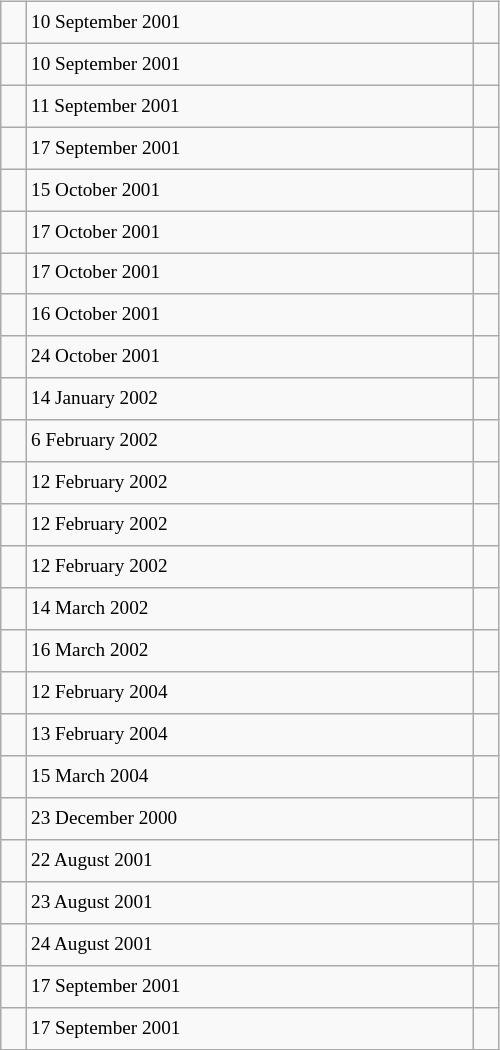<table class="wikitable" style="font-size: 80%; float: left; width: 26em; margin-right: 1em; height: 700px">
<tr>
<td></td>
<td>10 September 2001</td>
<td></td>
</tr>
<tr>
<td></td>
<td>10 September 2001</td>
<td></td>
</tr>
<tr>
<td></td>
<td>11 September 2001</td>
<td></td>
</tr>
<tr>
<td></td>
<td>17 September 2001</td>
<td></td>
</tr>
<tr>
<td></td>
<td>15 October 2001</td>
<td></td>
</tr>
<tr>
<td></td>
<td>17 October 2001</td>
<td></td>
</tr>
<tr>
<td></td>
<td>17 October 2001</td>
<td></td>
</tr>
<tr>
<td></td>
<td>16 October 2001</td>
<td></td>
</tr>
<tr>
<td></td>
<td>24 October 2001</td>
<td></td>
</tr>
<tr>
<td></td>
<td>14 January 2002</td>
<td></td>
</tr>
<tr>
<td></td>
<td>6 February 2002</td>
<td></td>
</tr>
<tr>
<td></td>
<td>12 February 2002</td>
<td></td>
</tr>
<tr>
<td></td>
<td>12 February 2002</td>
<td></td>
</tr>
<tr>
<td></td>
<td>12 February 2002</td>
<td></td>
</tr>
<tr>
<td></td>
<td>14 March 2002</td>
<td></td>
</tr>
<tr>
<td></td>
<td>16 March 2002</td>
<td></td>
</tr>
<tr>
<td></td>
<td>12 February 2004</td>
<td></td>
</tr>
<tr>
<td></td>
<td>13 February 2004</td>
<td></td>
</tr>
<tr>
<td></td>
<td>15 March 2004</td>
<td></td>
</tr>
<tr>
<td></td>
<td>23 December 2000</td>
<td></td>
</tr>
<tr>
<td></td>
<td>22 August 2001</td>
<td></td>
</tr>
<tr>
<td></td>
<td>23 August 2001</td>
<td></td>
</tr>
<tr>
<td></td>
<td>24 August 2001</td>
<td></td>
</tr>
<tr>
<td></td>
<td>17 September 2001</td>
<td></td>
</tr>
<tr>
<td></td>
<td>17 September 2001</td>
<td></td>
</tr>
</table>
